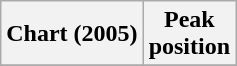<table class="wikitable plainrowheaders">
<tr>
<th scope="col">Chart (2005)</th>
<th scope="col">Peak<br>position</th>
</tr>
<tr>
</tr>
</table>
